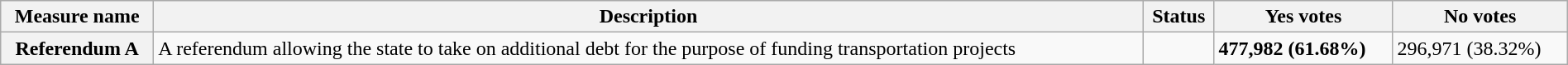<table class="wikitable sortable plainrowheaders" style="width:100%">
<tr>
<th scope="col">Measure name</th>
<th class="unsortable" scope="col">Description</th>
<th scope="col">Status</th>
<th scope="col">Yes votes</th>
<th scope="col">No votes</th>
</tr>
<tr>
<th scope="row">Referendum A</th>
<td>A referendum allowing the state to take on additional debt for the purpose of funding transportation projects</td>
<td></td>
<td><strong>477,982 (61.68%)</strong></td>
<td>296,971 (38.32%)</td>
</tr>
</table>
